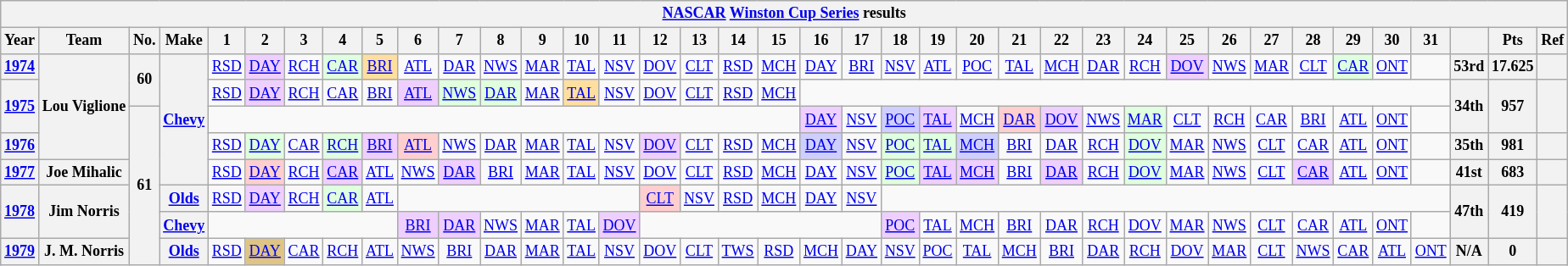<table class="wikitable" style="text-align:center; font-size:75%">
<tr>
<th colspan=45><a href='#'>NASCAR</a> <a href='#'>Winston Cup Series</a> results</th>
</tr>
<tr>
<th>Year</th>
<th>Team</th>
<th>No.</th>
<th>Make</th>
<th>1</th>
<th>2</th>
<th>3</th>
<th>4</th>
<th>5</th>
<th>6</th>
<th>7</th>
<th>8</th>
<th>9</th>
<th>10</th>
<th>11</th>
<th>12</th>
<th>13</th>
<th>14</th>
<th>15</th>
<th>16</th>
<th>17</th>
<th>18</th>
<th>19</th>
<th>20</th>
<th>21</th>
<th>22</th>
<th>23</th>
<th>24</th>
<th>25</th>
<th>26</th>
<th>27</th>
<th>28</th>
<th>29</th>
<th>30</th>
<th>31</th>
<th></th>
<th>Pts</th>
<th>Ref</th>
</tr>
<tr>
<th><a href='#'>1974</a></th>
<th rowspan=4>Lou Viglione</th>
<th rowspan=2>60</th>
<th rowspan=5><a href='#'>Chevy</a></th>
<td><a href='#'>RSD</a></td>
<td style="background:#EFCFFF;"><a href='#'>DAY</a><br></td>
<td><a href='#'>RCH</a></td>
<td style="background:#DFFFDF;"><a href='#'>CAR</a><br></td>
<td style="background:#FFDF9F;"><a href='#'>BRI</a><br></td>
<td><a href='#'>ATL</a></td>
<td><a href='#'>DAR</a></td>
<td><a href='#'>NWS</a></td>
<td><a href='#'>MAR</a></td>
<td><a href='#'>TAL</a></td>
<td><a href='#'>NSV</a></td>
<td><a href='#'>DOV</a></td>
<td><a href='#'>CLT</a></td>
<td><a href='#'>RSD</a></td>
<td><a href='#'>MCH</a></td>
<td><a href='#'>DAY</a></td>
<td><a href='#'>BRI</a></td>
<td><a href='#'>NSV</a></td>
<td><a href='#'>ATL</a></td>
<td><a href='#'>POC</a></td>
<td><a href='#'>TAL</a></td>
<td><a href='#'>MCH</a></td>
<td><a href='#'>DAR</a></td>
<td><a href='#'>RCH</a></td>
<td style="background:#EFCFFF;"><a href='#'>DOV</a><br></td>
<td><a href='#'>NWS</a></td>
<td><a href='#'>MAR</a></td>
<td><a href='#'>CLT</a></td>
<td style="background:#DFFFDF;"><a href='#'>CAR</a><br></td>
<td><a href='#'>ONT</a></td>
<td></td>
<th>53rd</th>
<th>17.625</th>
<th></th>
</tr>
<tr>
<th rowspan=2><a href='#'>1975</a></th>
<td><a href='#'>RSD</a></td>
<td style="background:#EFCFFF;"><a href='#'>DAY</a><br></td>
<td><a href='#'>RCH</a></td>
<td><a href='#'>CAR</a></td>
<td><a href='#'>BRI</a></td>
<td style="background:#EFCFFF;"><a href='#'>ATL</a><br></td>
<td style="background:#DFFFDF;"><a href='#'>NWS</a><br></td>
<td style="background:#DFFFDF;"><a href='#'>DAR</a><br></td>
<td><a href='#'>MAR</a></td>
<td style="background:#FFDF9F;"><a href='#'>TAL</a><br></td>
<td><a href='#'>NSV</a></td>
<td><a href='#'>DOV</a></td>
<td><a href='#'>CLT</a></td>
<td><a href='#'>RSD</a></td>
<td><a href='#'>MCH</a></td>
<td colspan=16></td>
<th rowspan=2>34th</th>
<th rowspan=2>957</th>
<th rowspan=2></th>
</tr>
<tr>
<th rowspan=6>61</th>
<td colspan=15></td>
<td style="background:#EFCFFF;"><a href='#'>DAY</a><br></td>
<td><a href='#'>NSV</a></td>
<td style="background:#CFCFFF;"><a href='#'>POC</a><br></td>
<td style="background:#EFCFFF;"><a href='#'>TAL</a><br></td>
<td><a href='#'>MCH</a></td>
<td style="background:#FFCFCF;"><a href='#'>DAR</a><br></td>
<td style="background:#EFCFFF;"><a href='#'>DOV</a><br></td>
<td><a href='#'>NWS</a></td>
<td style="background:#DFFFDF;"><a href='#'>MAR</a><br></td>
<td><a href='#'>CLT</a></td>
<td><a href='#'>RCH</a></td>
<td><a href='#'>CAR</a></td>
<td><a href='#'>BRI</a></td>
<td><a href='#'>ATL</a></td>
<td><a href='#'>ONT</a></td>
<td></td>
</tr>
<tr>
<th><a href='#'>1976</a></th>
<td><a href='#'>RSD</a></td>
<td style="background:#DFFFDF;"><a href='#'>DAY</a><br></td>
<td><a href='#'>CAR</a></td>
<td style="background:#DFFFDF;"><a href='#'>RCH</a><br></td>
<td style="background:#EFCFFF;"><a href='#'>BRI</a><br></td>
<td style="background:#FFCFCF;"><a href='#'>ATL</a><br></td>
<td><a href='#'>NWS</a></td>
<td><a href='#'>DAR</a></td>
<td><a href='#'>MAR</a></td>
<td><a href='#'>TAL</a></td>
<td><a href='#'>NSV</a></td>
<td style="background:#EFCFFF;"><a href='#'>DOV</a><br></td>
<td><a href='#'>CLT</a></td>
<td><a href='#'>RSD</a></td>
<td><a href='#'>MCH</a></td>
<td style="background:#CFCFFF;"><a href='#'>DAY</a><br></td>
<td><a href='#'>NSV</a></td>
<td style="background:#DFFFDF;"><a href='#'>POC</a><br></td>
<td style="background:#DFFFDF;"><a href='#'>TAL</a><br></td>
<td style="background:#CFCFFF;"><a href='#'>MCH</a><br></td>
<td><a href='#'>BRI</a></td>
<td><a href='#'>DAR</a></td>
<td><a href='#'>RCH</a></td>
<td style="background:#DFFFDF;"><a href='#'>DOV</a><br></td>
<td><a href='#'>MAR</a></td>
<td><a href='#'>NWS</a></td>
<td><a href='#'>CLT</a></td>
<td><a href='#'>CAR</a></td>
<td><a href='#'>ATL</a></td>
<td><a href='#'>ONT</a></td>
<td></td>
<th>35th</th>
<th>981</th>
<th></th>
</tr>
<tr>
<th><a href='#'>1977</a></th>
<th>Joe Mihalic</th>
<td><a href='#'>RSD</a></td>
<td style="background:#FFCFCF;"><a href='#'>DAY</a><br></td>
<td><a href='#'>RCH</a></td>
<td style="background:#EFCFFF;"><a href='#'>CAR</a><br></td>
<td><a href='#'>ATL</a></td>
<td><a href='#'>NWS</a></td>
<td style="background:#EFCFFF;"><a href='#'>DAR</a><br></td>
<td><a href='#'>BRI</a></td>
<td><a href='#'>MAR</a></td>
<td><a href='#'>TAL</a></td>
<td><a href='#'>NSV</a></td>
<td><a href='#'>DOV</a></td>
<td><a href='#'>CLT</a></td>
<td><a href='#'>RSD</a></td>
<td><a href='#'>MCH</a></td>
<td><a href='#'>DAY</a></td>
<td><a href='#'>NSV</a></td>
<td style="background:#DFFFDF;"><a href='#'>POC</a><br></td>
<td style="background:#EFCFFF;"><a href='#'>TAL</a><br></td>
<td style="background:#EFCFFF;"><a href='#'>MCH</a><br></td>
<td><a href='#'>BRI</a></td>
<td style="background:#EFCFFF;"><a href='#'>DAR</a><br></td>
<td><a href='#'>RCH</a></td>
<td style="background:#DFFFDF;"><a href='#'>DOV</a><br></td>
<td><a href='#'>MAR</a></td>
<td><a href='#'>NWS</a></td>
<td><a href='#'>CLT</a></td>
<td style="background:#EFCFFF;"><a href='#'>CAR</a><br></td>
<td><a href='#'>ATL</a></td>
<td><a href='#'>ONT</a></td>
<td></td>
<th>41st</th>
<th>683</th>
<th></th>
</tr>
<tr>
<th rowspan=2><a href='#'>1978</a></th>
<th rowspan=2>Jim Norris</th>
<th><a href='#'>Olds</a></th>
<td><a href='#'>RSD</a></td>
<td style="background:#EFCFFF;"><a href='#'>DAY</a><br></td>
<td><a href='#'>RCH</a></td>
<td style="background:#DFFFDF;"><a href='#'>CAR</a><br></td>
<td><a href='#'>ATL</a></td>
<td colspan=6></td>
<td style="background:#FFCFCF;"><a href='#'>CLT</a><br></td>
<td><a href='#'>NSV</a></td>
<td><a href='#'>RSD</a></td>
<td><a href='#'>MCH</a></td>
<td><a href='#'>DAY</a></td>
<td><a href='#'>NSV</a></td>
<td colspan=14></td>
<th rowspan=2>47th</th>
<th rowspan=2>419</th>
<th rowspan=2></th>
</tr>
<tr>
<th><a href='#'>Chevy</a></th>
<td colspan=5></td>
<td style="background:#EFCFFF;"><a href='#'>BRI</a><br></td>
<td style="background:#EFCFFF;"><a href='#'>DAR</a><br></td>
<td><a href='#'>NWS</a></td>
<td><a href='#'>MAR</a></td>
<td><a href='#'>TAL</a></td>
<td style="background:#EFCFFF;"><a href='#'>DOV</a><br></td>
<td colspan=6></td>
<td style="background:#EFCFFF;"><a href='#'>POC</a><br></td>
<td><a href='#'>TAL</a></td>
<td><a href='#'>MCH</a></td>
<td><a href='#'>BRI</a></td>
<td><a href='#'>DAR</a></td>
<td><a href='#'>RCH</a></td>
<td><a href='#'>DOV</a></td>
<td><a href='#'>MAR</a></td>
<td><a href='#'>NWS</a></td>
<td><a href='#'>CLT</a></td>
<td><a href='#'>CAR</a></td>
<td><a href='#'>ATL</a></td>
<td><a href='#'>ONT</a></td>
<td></td>
</tr>
<tr>
<th><a href='#'>1979</a></th>
<th>J. M. Norris</th>
<th><a href='#'>Olds</a></th>
<td><a href='#'>RSD</a></td>
<td style="background:#DFC484;"><a href='#'>DAY</a><br></td>
<td><a href='#'>CAR</a></td>
<td><a href='#'>RCH</a></td>
<td><a href='#'>ATL</a></td>
<td><a href='#'>NWS</a></td>
<td><a href='#'>BRI</a></td>
<td><a href='#'>DAR</a></td>
<td><a href='#'>MAR</a></td>
<td><a href='#'>TAL</a></td>
<td><a href='#'>NSV</a></td>
<td><a href='#'>DOV</a></td>
<td><a href='#'>CLT</a></td>
<td><a href='#'>TWS</a></td>
<td><a href='#'>RSD</a></td>
<td><a href='#'>MCH</a></td>
<td><a href='#'>DAY</a></td>
<td><a href='#'>NSV</a></td>
<td><a href='#'>POC</a></td>
<td><a href='#'>TAL</a></td>
<td><a href='#'>MCH</a></td>
<td><a href='#'>BRI</a></td>
<td><a href='#'>DAR</a></td>
<td><a href='#'>RCH</a></td>
<td><a href='#'>DOV</a></td>
<td><a href='#'>MAR</a></td>
<td><a href='#'>CLT</a></td>
<td><a href='#'>NWS</a></td>
<td><a href='#'>CAR</a></td>
<td><a href='#'>ATL</a></td>
<td><a href='#'>ONT</a></td>
<th>N/A</th>
<th>0</th>
<th></th>
</tr>
</table>
